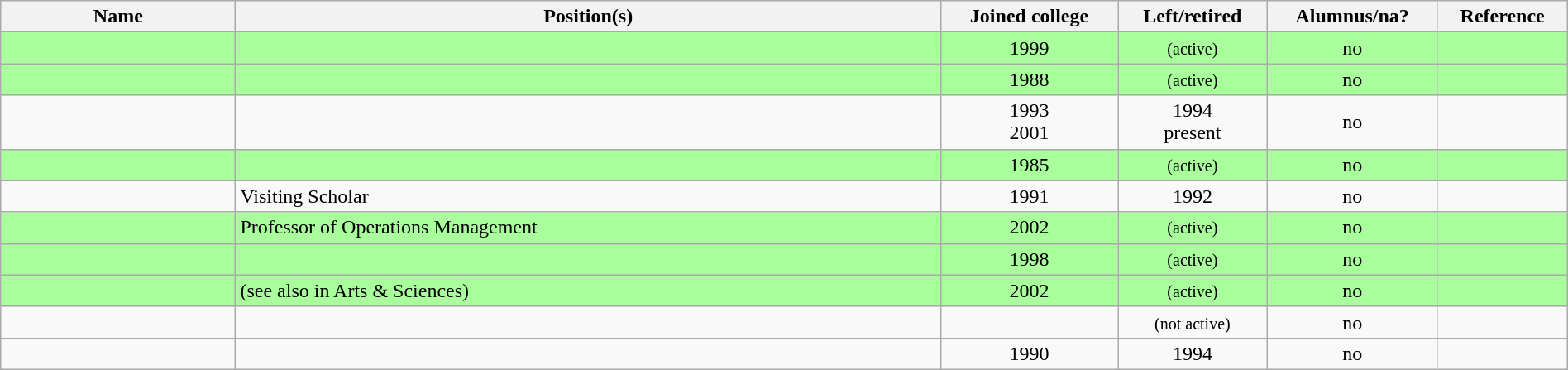<table class="wikitable sortable" style="width:100%">
<tr>
<th width="15%">Name</th>
<th width="45%">Position(s)</th>
<th width="*">Joined college</th>
<th width="*">Left/retired</th>
<th width="*">Alumnus/na?</th>
<th width="*" class="unsortable">Reference</th>
</tr>
<tr style="background:#A8FF9C">
<td></td>
<td></td>
<td style="text-align:center">1999</td>
<td style="text-align:center"><small>(active)</small></td>
<td style="text-align:center">no</td>
<td style="text-align:center"></td>
</tr>
<tr style="background:#A8FF9C">
<td></td>
<td></td>
<td style="text-align:center">1988</td>
<td style="text-align:center"><small>(active)</small></td>
<td style="text-align:center">no</td>
<td style="text-align:center"></td>
</tr>
<tr>
<td></td>
<td></td>
<td style="text-align:center">1993<br>2001</td>
<td style="text-align:center">1994<br>present</td>
<td style="text-align:center">no</td>
<td style="text-align:center"></td>
</tr>
<tr style="background:#A8FF9C">
<td></td>
<td></td>
<td style="text-align:center">1985</td>
<td style="text-align:center"><small>(active)</small></td>
<td style="text-align:center">no</td>
<td style="text-align:center"></td>
</tr>
<tr>
<td></td>
<td>Visiting Scholar</td>
<td style="text-align:center">1991</td>
<td style="text-align:center">1992</td>
<td style="text-align:center">no</td>
<td style="text-align:center"></td>
</tr>
<tr style="background:#A8FF9C">
<td></td>
<td>Professor of Operations Management</td>
<td style="text-align:center">2002</td>
<td style="text-align:center"><small>(active)</small></td>
<td style="text-align:center">no</td>
<td style="text-align:center"></td>
</tr>
<tr style="background:#A8FF9C">
<td></td>
<td></td>
<td style="text-align:center">1998</td>
<td style="text-align:center"><small>(active)</small></td>
<td style="text-align:center">no</td>
<td style="text-align:center"></td>
</tr>
<tr style="background:#A8FF9C">
<td></td>
<td> (see also in Arts & Sciences)</td>
<td style="text-align:center">2002</td>
<td style="text-align:center"><small>(active)</small></td>
<td style="text-align:center">no</td>
<td style="text-align:center"></td>
</tr>
<tr>
<td></td>
<td></td>
<td style="text-align:center"></td>
<td style="text-align:center"><small>(not active)</small></td>
<td style="text-align:center">no</td>
<td style="text-align:center"></td>
</tr>
<tr>
<td></td>
<td></td>
<td style="text-align:center">1990</td>
<td style="text-align:center">1994</td>
<td style="text-align:center">no</td>
<td style="text-align:center"></td>
</tr>
</table>
